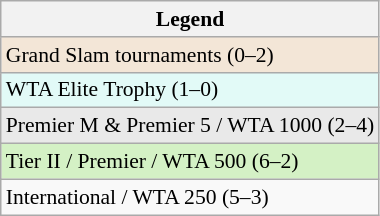<table class="wikitable" style="font-size:90%">
<tr>
<th>Legend</th>
</tr>
<tr>
<td bgcolor=f3e6d7>Grand Slam tournaments (0–2)</td>
</tr>
<tr>
<td style="background:#e2faf7;">WTA Elite Trophy (1–0)</td>
</tr>
<tr>
<td bgcolor=e9e9e9>Premier M & Premier 5 / WTA 1000 (2–4)</td>
</tr>
<tr>
<td bgcolor=d4f1c5>Tier II / Premier / WTA 500 (6–2)</td>
</tr>
<tr>
<td>International / WTA 250 (5–3)</td>
</tr>
</table>
